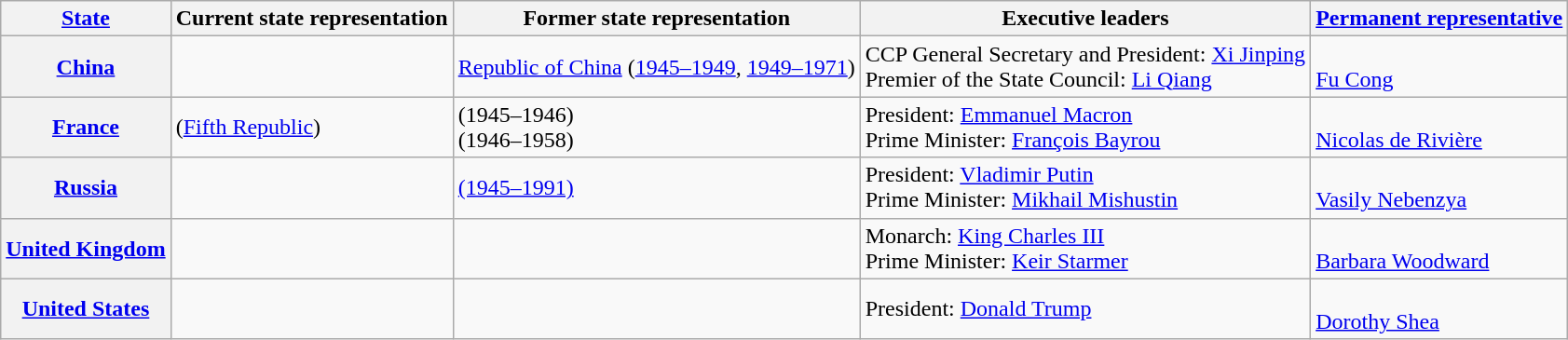<table class="wikitable">
<tr>
<th scope="col"><a href='#'>State</a></th>
<th scope="col">Current state representation</th>
<th scope="col">Former state representation</th>
<th scope="col">Executive leaders</th>
<th scope="col"><a href='#'>Permanent representative</a></th>
</tr>
<tr>
<th scope="row"><a href='#'>China</a></th>
<td></td>
<td> <a href='#'>Republic of China</a> (<a href='#'>1945–1949</a>, <a href='#'>1949–1971</a>)</td>
<td>CCP General Secretary and President: <a href='#'>Xi Jinping</a><br>Premier of the State Council: <a href='#'>Li Qiang</a></td>
<td><br><a href='#'>Fu Cong</a></td>
</tr>
<tr>
<th scope="row"><a href='#'>France</a></th>
<td> (<a href='#'>Fifth Republic</a>)</td>
<td> (1945–1946)<br> (1946–1958)</td>
<td>President: <a href='#'>Emmanuel Macron</a><br>Prime Minister: <a href='#'>François Bayrou</a></td>
<td><br><a href='#'>Nicolas de Rivière</a></td>
</tr>
<tr>
<th scope="row"><a href='#'>Russia</a></th>
<td></td>
<td> <a href='#'>(1945–1991)</a></td>
<td>President: <a href='#'>Vladimir Putin</a><br>Prime Minister: <a href='#'>Mikhail Mishustin</a></td>
<td><br><a href='#'>Vasily Nebenzya</a></td>
</tr>
<tr>
<th scope="row"><a href='#'>United Kingdom</a></th>
<td></td>
<td></td>
<td>Monarch: <a href='#'>King Charles III</a><br>Prime Minister: <a href='#'>Keir Starmer</a></td>
<td><br><a href='#'>Barbara Woodward</a></td>
</tr>
<tr>
<th scope="row"><a href='#'>United States</a></th>
<td></td>
<td></td>
<td>President: <a href='#'>Donald Trump</a><br></td>
<td><br><a href='#'>Dorothy Shea</a></td>
</tr>
</table>
